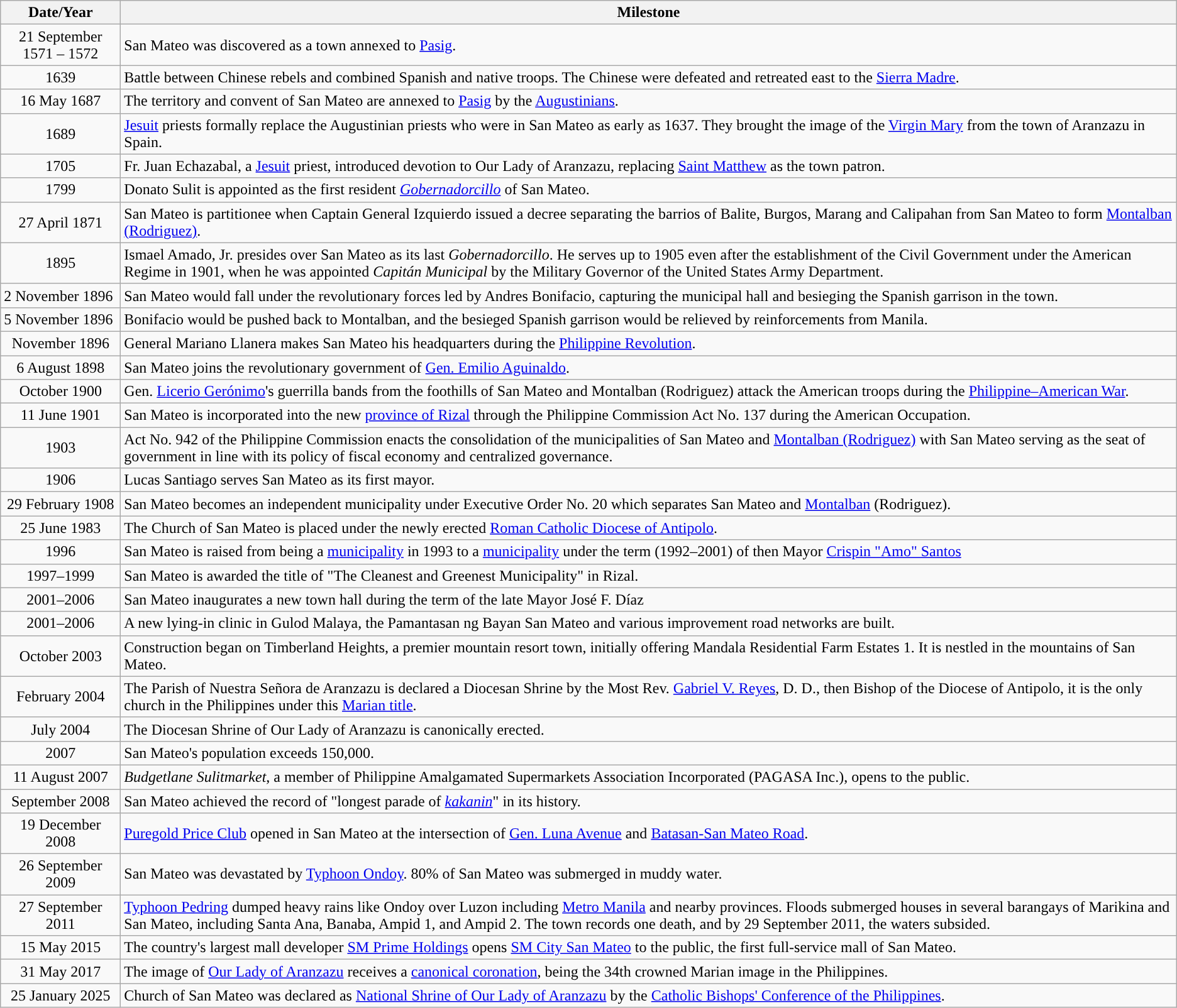<table class="wikitable">
<tr>
<th width=120>Date/Year</th>
<th>Milestone</th>
</tr>
<tr>
<td style="text-align:center;">21 September 1571 – 1572</td>
<td>San Mateo was discovered as a town annexed to <a href='#'>Pasig</a>.</td>
</tr>
<tr>
<td style="text-align:center;">1639</td>
<td>Battle between Chinese rebels and combined Spanish and native troops. The Chinese were defeated and retreated east to the <a href='#'>Sierra Madre</a>.</td>
</tr>
<tr>
<td style="text-align:center;">16 May 1687</td>
<td>The territory and convent of San Mateo are annexed to <a href='#'>Pasig</a> by the <a href='#'>Augustinians</a>.</td>
</tr>
<tr>
<td style="text-align:center;">1689</td>
<td><a href='#'>Jesuit</a> priests formally replace the Augustinian priests who were in San Mateo as early as 1637. They brought the image of the <a href='#'>Virgin Mary</a> from the town of Aranzazu in Spain.</td>
</tr>
<tr>
<td style="text-align:center;">1705</td>
<td>Fr. Juan Echazabal, a <a href='#'>Jesuit</a> priest, introduced devotion to Our Lady of Aranzazu, replacing <a href='#'>Saint Matthew</a> as the town patron.</td>
</tr>
<tr>
<td style="text-align:center;">1799</td>
<td>Donato Sulit is appointed as the first resident <em><a href='#'>Gobernadorcillo</a></em> of San Mateo.</td>
</tr>
<tr>
<td style="text-align:center;">27 April 1871</td>
<td>San Mateo is partitionee when Captain General Izquierdo issued a decree separating the barrios of Balite, Burgos, Marang and Calipahan from San Mateo to form <a href='#'>Montalban (Rodriguez)</a>.</td>
</tr>
<tr>
<td style="text-align:center;">1895</td>
<td>Ismael Amado, Jr. presides over San Mateo as its last <em>Gobernadorcillo</em>. He serves up to 1905 even after the establishment of the Civil Government under the American Regime in 1901, when he was appointed <em>Capitán Municipal</em> by the Military Governor of the United States Army Department.</td>
</tr>
<tr>
<td>2 November 1896</td>
<td>San Mateo would fall under the revolutionary forces led by Andres Bonifacio, capturing the municipal hall and besieging the Spanish garrison in the town.</td>
</tr>
<tr>
<td>5 November 1896</td>
<td>Bonifacio would be pushed back to Montalban, and the besieged Spanish garrison would be relieved by reinforcements from Manila.</td>
</tr>
<tr>
<td style="text-align:center;">November 1896</td>
<td>General Mariano Llanera makes San Mateo his headquarters during the <a href='#'>Philippine Revolution</a>.</td>
</tr>
<tr>
<td style="text-align:center;">6 August 1898</td>
<td>San Mateo joins the revolutionary government of <a href='#'>Gen. Emilio Aguinaldo</a>.</td>
</tr>
<tr>
<td style="text-align:center;">October 1900</td>
<td>Gen. <a href='#'>Licerio Gerónimo</a>'s guerrilla bands from the foothills of San Mateo and Montalban (Rodriguez) attack the American troops during the <a href='#'>Philippine–American War</a>.</td>
</tr>
<tr>
<td style="text-align:center;">11 June 1901</td>
<td>San Mateo is incorporated into the new <a href='#'>province of Rizal</a> through the Philippine Commission Act No. 137 during the American Occupation.</td>
</tr>
<tr>
<td style="text-align:center;">1903</td>
<td>Act No. 942 of the Philippine Commission enacts the consolidation of the municipalities of San Mateo and <a href='#'>Montalban (Rodriguez)</a> with San Mateo serving as the seat of government in line with its policy of fiscal economy and centralized governance.</td>
</tr>
<tr>
<td style="text-align:center;">1906</td>
<td>Lucas Santiago serves San Mateo as its first mayor.</td>
</tr>
<tr>
<td style="text-align:center;">29 February 1908</td>
<td>San Mateo becomes an independent municipality under Executive Order No. 20 which separates San Mateo and <a href='#'>Montalban</a> (Rodriguez).</td>
</tr>
<tr>
<td style="text-align:center;">25 June 1983</td>
<td>The Church of San Mateo is placed under the newly erected <a href='#'>Roman Catholic Diocese of Antipolo</a>.</td>
</tr>
<tr>
<td style="text-align:center;">1996</td>
<td>San Mateo is raised from being a <a href='#'>municipality</a> in 1993 to a <a href='#'>municipality</a> under the term (1992–2001) of then Mayor <a href='#'>Crispin "Amo" Santos</a></td>
</tr>
<tr>
<td style="text-align:center;">1997–1999</td>
<td>San Mateo is awarded the title of "The Cleanest and Greenest Municipality" in Rizal.</td>
</tr>
<tr>
<td style="text-align:center;">2001–2006</td>
<td>San Mateo inaugurates a new town hall during the term of the late Mayor José F. Díaz</td>
</tr>
<tr>
<td style="text-align:center;">2001–2006</td>
<td>A new lying-in clinic in Gulod Malaya, the Pamantasan ng Bayan San Mateo and various improvement road networks are built.</td>
</tr>
<tr>
<td style="text-align:center;">October 2003</td>
<td>Construction began on Timberland Heights, a premier mountain resort town, initially offering Mandala Residential Farm Estates 1. It is nestled in the mountains of San Mateo.</td>
</tr>
<tr>
<td style="text-align:center;">February 2004</td>
<td>The Parish of Nuestra Señora de Aranzazu is declared a Diocesan Shrine by the Most Rev. <a href='#'>Gabriel V. Reyes</a>, D. D., then Bishop of the Diocese of Antipolo, it is the only church in the Philippines under this <a href='#'>Marian title</a>.</td>
</tr>
<tr>
<td style="text-align:center;">July 2004</td>
<td>The Diocesan Shrine of Our Lady of Aranzazu is canonically erected.</td>
</tr>
<tr>
<td style="text-align:center;">2007</td>
<td>San Mateo's population exceeds 150,000.</td>
</tr>
<tr>
<td style="text-align:center;">11 August 2007</td>
<td><em>Budgetlane Sulitmarket</em>, a member of Philippine Amalgamated Supermarkets Association Incorporated (PAGASA Inc.), opens to the public.</td>
</tr>
<tr>
<td style="text-align:center;">September 2008</td>
<td>San Mateo achieved the record of "longest parade of <em><a href='#'>kakanin</a></em>" in its history.</td>
</tr>
<tr>
<td style="text-align:center;">19 December 2008</td>
<td><a href='#'>Puregold Price Club</a> opened in San Mateo at the intersection of <a href='#'>Gen. Luna Avenue</a> and <a href='#'>Batasan-San Mateo Road</a>.</td>
</tr>
<tr>
<td style="text-align:center;">26 September 2009</td>
<td>San Mateo was devastated by <a href='#'>Typhoon Ondoy</a>. 80% of San Mateo was submerged in muddy water.</td>
</tr>
<tr>
<td style="text-align:center;">27 September 2011</td>
<td><a href='#'>Typhoon Pedring</a> dumped heavy rains like Ondoy over Luzon including <a href='#'>Metro Manila</a> and nearby provinces. Floods submerged houses in several barangays of Marikina and San Mateo, including Santa Ana, Banaba, Ampid 1, and Ampid 2. The town records one death, and by 29 September 2011, the waters subsided.</td>
</tr>
<tr>
<td style="text-align:center;">15 May 2015</td>
<td>The country's largest mall developer <a href='#'>SM Prime Holdings</a> opens <a href='#'>SM City San Mateo</a> to the public, the first full-service mall of San Mateo.</td>
</tr>
<tr>
<td style="text-align:center;">31 May 2017</td>
<td>The image of <a href='#'>Our Lady of Aranzazu</a> receives a <a href='#'>canonical coronation</a>, being the 34th crowned Marian image in the Philippines.</td>
</tr>
<tr>
<td style="text-align:center;">25 January 2025</td>
<td>Church of San Mateo was declared as <a href='#'>National Shrine of Our Lady of Aranzazu</a>  by the <a href='#'>Catholic Bishops' Conference of the Philippines</a>.</td>
</tr>
</table>
